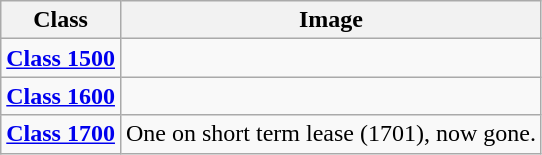<table class="wikitable sortable">
<tr>
<th>Class</th>
<th class="unsortable">Image</th>
</tr>
<tr>
<td><strong><a href='#'>Class 1500</a></strong></td>
<td></td>
</tr>
<tr>
<td><strong><a href='#'>Class 1600</a></strong></td>
<td></td>
</tr>
<tr>
<td><strong><a href='#'>Class 1700</a></strong></td>
<td>One on short term lease (1701), now gone.</td>
</tr>
</table>
